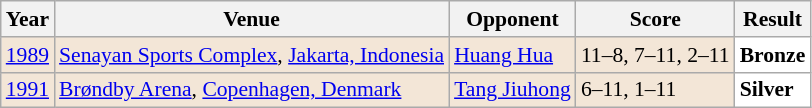<table class="sortable wikitable" style="font-size: 90%;">
<tr>
<th>Year</th>
<th>Venue</th>
<th>Opponent</th>
<th>Score</th>
<th>Result</th>
</tr>
<tr style="background:#F3E6D7">
<td align="center"><a href='#'>1989</a></td>
<td align="left"><a href='#'>Senayan Sports Complex</a>, <a href='#'>Jakarta, Indonesia</a></td>
<td align="left"> <a href='#'>Huang Hua</a></td>
<td align="left">11–8, 7–11, 2–11</td>
<td style="text-align:left; background:white"> <strong>Bronze</strong></td>
</tr>
<tr style="background:#F3E6D7">
<td align="center"><a href='#'>1991</a></td>
<td align="left"><a href='#'>Brøndby Arena</a>, <a href='#'>Copenhagen, Denmark</a></td>
<td align="left"> <a href='#'>Tang Jiuhong</a></td>
<td align="left">6–11, 1–11</td>
<td style="text-align:left; background:white"> <strong>Silver</strong></td>
</tr>
</table>
